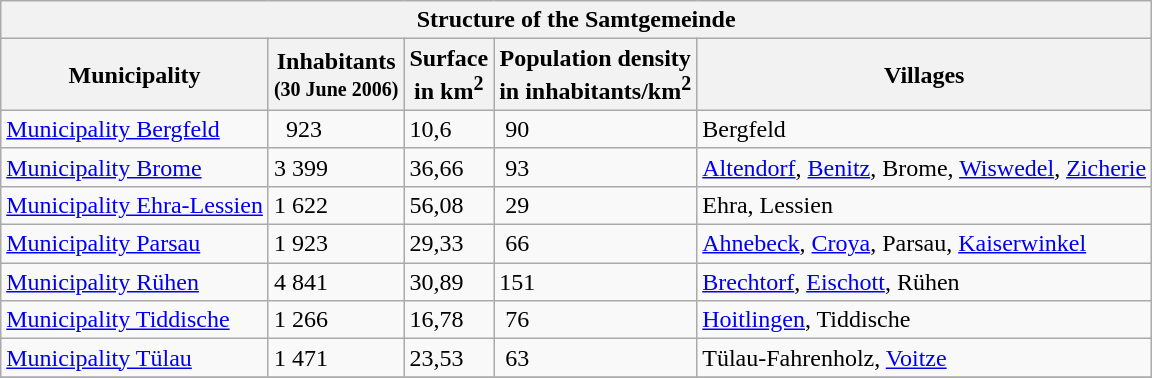<table class="wikitable">
<tr>
<th colspan="5"><strong>Structure of the Samtgemeinde</strong></th>
</tr>
<tr --->
<th>Municipality</th>
<th>Inhabitants<br><small>(30 June 2006)</small></th>
<th>Surface<br>in km<sup>2</sup></th>
<th>Population density<br>in inhabitants/km<sup>2</sup></th>
<th>Villages</th>
</tr>
<tr --->
<td><a href='#'>Municipality Bergfeld</a></td>
<td>  923</td>
<td>10,6</td>
<td> 90</td>
<td>Bergfeld</td>
</tr>
<tr --->
<td><a href='#'>Municipality Brome</a></td>
<td>3 399</td>
<td>36,66</td>
<td> 93</td>
<td><a href='#'>Altendorf</a>, <a href='#'>Benitz</a>, Brome, <a href='#'>Wiswedel</a>, <a href='#'>Zicherie</a></td>
</tr>
<tr --->
<td><a href='#'>Municipality Ehra-Lessien</a></td>
<td>1 622</td>
<td>56,08</td>
<td> 29</td>
<td>Ehra, Lessien</td>
</tr>
<tr --->
<td><a href='#'>Municipality Parsau</a></td>
<td>1 923</td>
<td>29,33</td>
<td> 66</td>
<td><a href='#'>Ahnebeck</a>, <a href='#'>Croya</a>, Parsau, <a href='#'>Kaiserwinkel</a></td>
</tr>
<tr --->
<td><a href='#'>Municipality Rühen</a></td>
<td>4 841</td>
<td>30,89</td>
<td>151</td>
<td><a href='#'>Brechtorf</a>, <a href='#'>Eischott</a>, Rühen</td>
</tr>
<tr --->
<td><a href='#'>Municipality Tiddische</a></td>
<td>1 266</td>
<td>16,78</td>
<td> 76</td>
<td><a href='#'>Hoitlingen</a>, Tiddische</td>
</tr>
<tr --->
<td><a href='#'>Municipality Tülau</a></td>
<td>1 471</td>
<td>23,53</td>
<td> 63</td>
<td>Tülau-Fahrenholz, <a href='#'>Voitze</a></td>
</tr>
<tr>
</tr>
</table>
